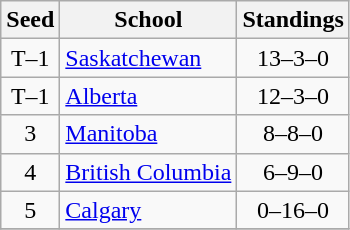<table class="wikitable">
<tr>
<th>Seed</th>
<th>School</th>
<th>Standings</th>
</tr>
<tr>
<td align=center>T–1</td>
<td><a href='#'>Saskatchewan</a></td>
<td align=center>13–3–0</td>
</tr>
<tr>
<td align=center>T–1</td>
<td><a href='#'>Alberta</a></td>
<td align=center>12–3–0</td>
</tr>
<tr>
<td align=center>3</td>
<td><a href='#'>Manitoba</a></td>
<td align=center>8–8–0</td>
</tr>
<tr>
<td align=center>4</td>
<td><a href='#'>British Columbia</a></td>
<td align=center>6–9–0</td>
</tr>
<tr>
<td align=center>5</td>
<td><a href='#'>Calgary</a></td>
<td align=center>0–16–0</td>
</tr>
<tr>
</tr>
</table>
